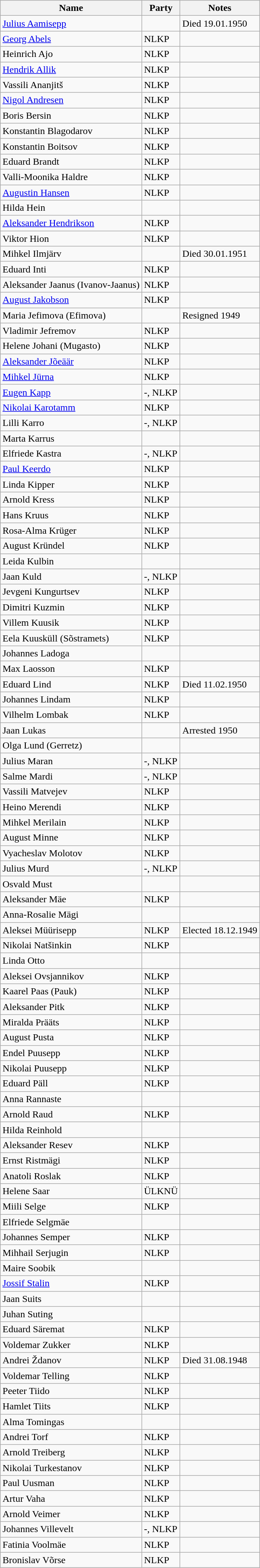<table class="wikitable">
<tr>
<th>Name</th>
<th>Party</th>
<th>Notes</th>
</tr>
<tr>
<td><a href='#'>Julius Aamisepp</a></td>
<td></td>
<td>Died 19.01.1950</td>
</tr>
<tr>
<td><a href='#'>Georg Abels</a></td>
<td>NLKP</td>
<td></td>
</tr>
<tr>
<td>Heinrich Ajo</td>
<td>NLKP</td>
<td></td>
</tr>
<tr>
<td><a href='#'>Hendrik Allik</a></td>
<td>NLKP</td>
<td></td>
</tr>
<tr>
<td>Vassili Ananjitš</td>
<td>NLKP</td>
<td></td>
</tr>
<tr>
<td><a href='#'>Nigol Andresen</a></td>
<td>NLKP</td>
<td></td>
</tr>
<tr>
<td>Boris Bersin</td>
<td>NLKP</td>
<td></td>
</tr>
<tr>
<td>Konstantin Blagodarov</td>
<td>NLKP</td>
<td></td>
</tr>
<tr>
<td>Konstantin Boitsov</td>
<td>NLKP</td>
<td></td>
</tr>
<tr>
<td>Eduard Brandt</td>
<td>NLKP</td>
<td></td>
</tr>
<tr>
<td>Valli-Moonika Haldre</td>
<td>NLKP</td>
<td></td>
</tr>
<tr>
<td><a href='#'>Augustin Hansen</a></td>
<td>NLKP</td>
<td></td>
</tr>
<tr>
<td>Hilda Hein</td>
<td></td>
<td></td>
</tr>
<tr>
<td><a href='#'>Aleksander Hendrikson</a></td>
<td>NLKP</td>
<td></td>
</tr>
<tr>
<td>Viktor Hion</td>
<td>NLKP</td>
<td></td>
</tr>
<tr>
<td>Mihkel Ilmjärv</td>
<td></td>
<td>Died 30.01.1951</td>
</tr>
<tr>
<td>Eduard Inti</td>
<td>NLKP</td>
<td></td>
</tr>
<tr>
<td>Aleksander Jaanus (Ivanov-Jaanus)</td>
<td>NLKP</td>
<td></td>
</tr>
<tr>
<td><a href='#'>August Jakobson</a></td>
<td>NLKP</td>
<td></td>
</tr>
<tr>
<td>Maria Jefimova (Efimova)</td>
<td></td>
<td>Resigned 1949</td>
</tr>
<tr>
<td>Vladimir Jefremov</td>
<td>NLKP</td>
<td></td>
</tr>
<tr>
<td>Helene Johani (Mugasto)</td>
<td>NLKP</td>
<td></td>
</tr>
<tr>
<td><a href='#'>Aleksander Jõeäär</a></td>
<td>NLKP</td>
<td></td>
</tr>
<tr>
<td><a href='#'>Mihkel Jürna</a></td>
<td>NLKP</td>
<td></td>
</tr>
<tr>
<td><a href='#'>Eugen Kapp</a></td>
<td>-, NLKP</td>
<td></td>
</tr>
<tr>
<td><a href='#'>Nikolai Karotamm</a></td>
<td>NLKP</td>
<td></td>
</tr>
<tr>
<td>Lilli Karro</td>
<td>-, NLKP</td>
<td></td>
</tr>
<tr>
<td>Marta Karrus</td>
<td></td>
<td></td>
</tr>
<tr>
<td>Elfriede Kastra</td>
<td>-, NLKP</td>
<td></td>
</tr>
<tr>
<td><a href='#'>Paul Keerdo</a></td>
<td>NLKP</td>
<td></td>
</tr>
<tr>
<td>Linda Kipper</td>
<td>NLKP</td>
<td></td>
</tr>
<tr>
<td>Arnold Kress</td>
<td>NLKP</td>
<td></td>
</tr>
<tr>
<td>Hans Kruus</td>
<td>NLKP</td>
<td></td>
</tr>
<tr>
<td>Rosa-Alma Krüger</td>
<td>NLKP</td>
<td></td>
</tr>
<tr>
<td>August Kründel</td>
<td>NLKP</td>
<td></td>
</tr>
<tr>
<td>Leida Kulbin</td>
<td></td>
<td></td>
</tr>
<tr>
<td>Jaan Kuld</td>
<td>-, NLKP</td>
<td></td>
</tr>
<tr>
<td>Jevgeni Kungurtsev</td>
<td>NLKP</td>
<td></td>
</tr>
<tr>
<td Dimitri Kuzmin (politician)>Dimitri Kuzmin</td>
<td>NLKP</td>
<td></td>
</tr>
<tr>
<td>Villem Kuusik</td>
<td>NLKP</td>
<td></td>
</tr>
<tr>
<td>Eela Kuusküll (Sõstramets)</td>
<td>NLKP</td>
<td></td>
</tr>
<tr>
<td>Johannes Ladoga</td>
<td></td>
<td></td>
</tr>
<tr>
<td>Max Laosson</td>
<td>NLKP</td>
<td></td>
</tr>
<tr>
<td>Eduard Lind</td>
<td>NLKP</td>
<td>Died 11.02.1950</td>
</tr>
<tr>
<td>Johannes Lindam</td>
<td>NLKP</td>
<td></td>
</tr>
<tr>
<td>Vilhelm Lombak</td>
<td>NLKP</td>
<td></td>
</tr>
<tr>
<td>Jaan Lukas</td>
<td></td>
<td>Arrested 1950</td>
</tr>
<tr>
<td>Olga Lund (Gerretz)</td>
<td></td>
<td></td>
</tr>
<tr>
<td>Julius Maran</td>
<td>-, NLKP</td>
<td></td>
</tr>
<tr>
<td>Salme Mardi</td>
<td>-, NLKP</td>
<td></td>
</tr>
<tr>
<td>Vassili Matvejev</td>
<td>NLKP</td>
<td></td>
</tr>
<tr>
<td>Heino Merendi</td>
<td>NLKP</td>
<td></td>
</tr>
<tr>
<td>Mihkel Merilain</td>
<td>NLKP</td>
<td></td>
</tr>
<tr>
<td>August Minne</td>
<td>NLKP</td>
<td></td>
</tr>
<tr>
<td>Vyacheslav Molotov</td>
<td>NLKP</td>
<td></td>
</tr>
<tr>
<td>Julius Murd</td>
<td>-, NLKP</td>
<td></td>
</tr>
<tr>
<td>Osvald Must</td>
<td></td>
<td></td>
</tr>
<tr>
<td>Aleksander Mäe</td>
<td>NLKP</td>
<td></td>
</tr>
<tr>
<td>Anna-Rosalie Mägi</td>
<td></td>
<td></td>
</tr>
<tr>
<td>Aleksei Müürisepp</td>
<td>NLKP</td>
<td>Elected 18.12.1949</td>
</tr>
<tr>
<td>Nikolai Natšinkin</td>
<td>NLKP</td>
<td></td>
</tr>
<tr>
<td Linda Otto (politician)>Linda Otto</td>
<td></td>
<td></td>
</tr>
<tr>
<td>Aleksei Ovsjannikov</td>
<td>NLKP</td>
<td></td>
</tr>
<tr>
<td>Kaarel Paas (Pauk)</td>
<td>NLKP</td>
<td></td>
</tr>
<tr>
<td>Aleksander Pitk</td>
<td>NLKP</td>
<td></td>
</tr>
<tr>
<td>Miralda Prääts</td>
<td>NLKP</td>
<td></td>
</tr>
<tr>
<td>August Pusta</td>
<td>NLKP</td>
<td></td>
</tr>
<tr>
<td>Endel Puusepp</td>
<td>NLKP</td>
<td></td>
</tr>
<tr>
<td>Nikolai Puusepp</td>
<td>NLKP</td>
<td></td>
</tr>
<tr>
<td>Eduard Päll</td>
<td>NLKP</td>
<td></td>
</tr>
<tr>
<td>Anna Rannaste</td>
<td></td>
<td></td>
</tr>
<tr>
<td>Arnold Raud</td>
<td>NLKP</td>
<td></td>
</tr>
<tr>
<td>Hilda Reinhold</td>
<td></td>
<td></td>
</tr>
<tr>
<td>Aleksander Resev</td>
<td>NLKP</td>
<td></td>
</tr>
<tr>
<td>Ernst Ristmägi</td>
<td>NLKP</td>
<td></td>
</tr>
<tr>
<td>Anatoli Roslak</td>
<td>NLKP</td>
<td></td>
</tr>
<tr>
<td>Helene Saar</td>
<td>ÜLKNÜ</td>
<td></td>
</tr>
<tr>
<td>Miili Selge</td>
<td>NLKP</td>
<td></td>
</tr>
<tr>
<td>Elfriede Selgmäe</td>
<td></td>
<td></td>
</tr>
<tr>
<td>Johannes Semper</td>
<td>NLKP</td>
<td></td>
</tr>
<tr>
<td>Mihhail Serjugin</td>
<td>NLKP</td>
<td></td>
</tr>
<tr>
<td>Maire Soobik</td>
<td></td>
<td></td>
</tr>
<tr>
<td><a href='#'>Jossif Stalin</a></td>
<td>NLKP</td>
<td></td>
</tr>
<tr>
<td>Jaan Suits</td>
<td></td>
<td></td>
</tr>
<tr>
<td>Juhan Suting</td>
<td></td>
<td></td>
</tr>
<tr>
<td>Eduard Säremat</td>
<td>NLKP</td>
<td></td>
</tr>
<tr>
<td>Voldemar Zukker</td>
<td>NLKP</td>
<td></td>
</tr>
<tr>
<td Andrei Zhdanov>Andrei Ždanov</td>
<td>NLKP</td>
<td>Died 31.08.1948</td>
</tr>
<tr>
<td>Voldemar Telling</td>
<td>NLKP</td>
<td></td>
</tr>
<tr>
<td>Peeter Tiido</td>
<td>NLKP</td>
<td></td>
</tr>
<tr>
<td>Hamlet Tiits</td>
<td>NLKP</td>
<td></td>
</tr>
<tr>
<td>Alma Tomingas</td>
<td></td>
<td></td>
</tr>
<tr>
<td>Andrei Torf</td>
<td>NLKP</td>
<td></td>
</tr>
<tr>
<td>Arnold Treiberg</td>
<td>NLKP</td>
<td></td>
</tr>
<tr>
<td>Nikolai Turkestanov</td>
<td>NLKP</td>
<td></td>
</tr>
<tr>
<td>Paul Uusman</td>
<td>NLKP</td>
<td></td>
</tr>
<tr>
<td>Artur Vaha</td>
<td>NLKP</td>
<td></td>
</tr>
<tr>
<td>Arnold Veimer</td>
<td>NLKP</td>
<td></td>
</tr>
<tr>
<td>Johannes Villevelt</td>
<td>-, NLKP</td>
<td></td>
</tr>
<tr>
<td>Fatinia Voolmäe</td>
<td>NLKP</td>
<td></td>
</tr>
<tr>
<td>Bronislav Võrse</td>
<td>NLKP</td>
<td></td>
</tr>
</table>
